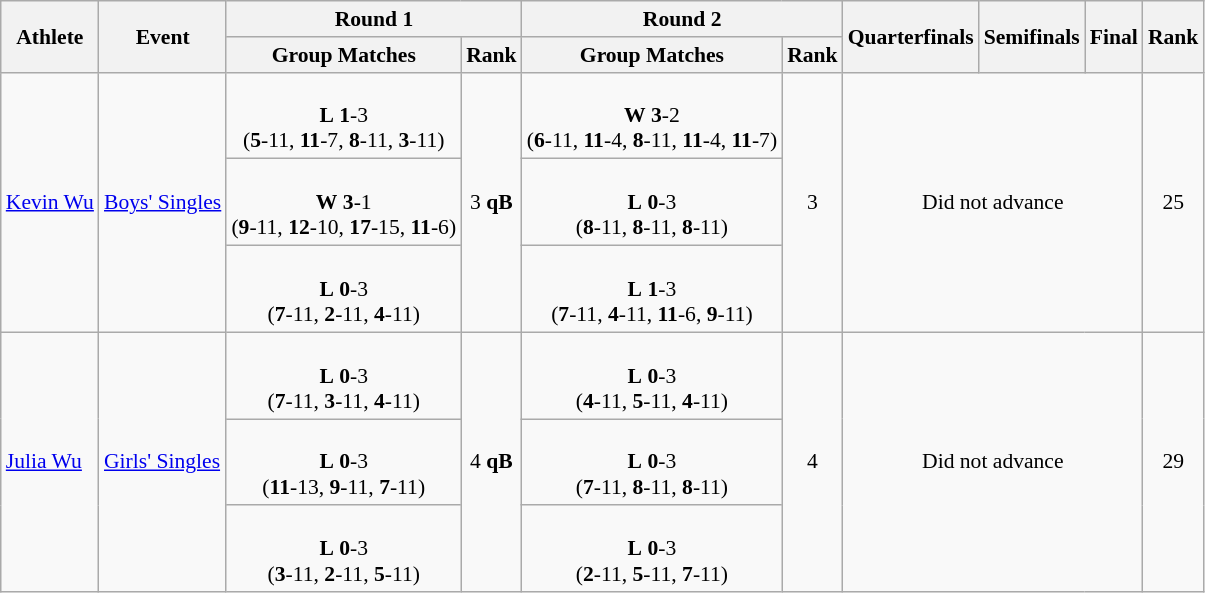<table class="wikitable" border="1" style="font-size:90%">
<tr>
<th rowspan=2>Athlete</th>
<th rowspan=2>Event</th>
<th colspan=2>Round 1</th>
<th colspan=2>Round 2</th>
<th rowspan=2>Quarterfinals</th>
<th rowspan=2>Semifinals</th>
<th rowspan=2>Final</th>
<th rowspan=2>Rank</th>
</tr>
<tr>
<th>Group Matches</th>
<th>Rank</th>
<th>Group Matches</th>
<th>Rank</th>
</tr>
<tr>
<td rowspan=3><a href='#'>Kevin Wu</a></td>
<td rowspan=3><a href='#'>Boys' Singles</a></td>
<td align=center> <br> <strong>L</strong> <strong>1</strong>-3 <br> (<strong>5</strong>-11, <strong>11</strong>-7, <strong>8</strong>-11, <strong>3</strong>-11)</td>
<td rowspan=3 align=center>3 <strong>qB</strong></td>
<td align=center> <br> <strong>W</strong> <strong>3</strong>-2 <br> (<strong>6</strong>-11, <strong>11</strong>-4, <strong>8</strong>-11, <strong>11</strong>-4, <strong>11</strong>-7)</td>
<td rowspan=3 align=center>3</td>
<td rowspan=3 colspan=3 align=center>Did not advance</td>
<td rowspan=3 align=center>25</td>
</tr>
<tr>
<td align=center> <br> <strong>W</strong> <strong>3</strong>-1 <br> (<strong>9</strong>-11, <strong>12</strong>-10, <strong>17</strong>-15, <strong>11</strong>-6)</td>
<td align=center> <br> <strong>L</strong> <strong>0</strong>-3 <br> (<strong>8</strong>-11, <strong>8</strong>-11, <strong>8</strong>-11)</td>
</tr>
<tr>
<td align=center> <br> <strong>L</strong> <strong>0</strong>-3 <br> (<strong>7</strong>-11, <strong>2</strong>-11, <strong>4</strong>-11)</td>
<td align=center> <br> <strong>L</strong> <strong>1</strong>-3 <br> (<strong>7</strong>-11, <strong>4</strong>-11, <strong>11</strong>-6, <strong>9</strong>-11)</td>
</tr>
<tr>
<td rowspan=3><a href='#'>Julia Wu</a></td>
<td rowspan=3><a href='#'>Girls' Singles</a></td>
<td align=center> <br> <strong>L</strong> <strong>0</strong>-3 <br> (<strong>7</strong>-11, <strong>3</strong>-11, <strong>4</strong>-11)</td>
<td rowspan=3 align=center>4 <strong>qB</strong></td>
<td align=center> <br> <strong>L</strong> <strong>0</strong>-3 <br> (<strong>4</strong>-11, <strong>5</strong>-11, <strong>4</strong>-11)</td>
<td rowspan=3 align=center>4</td>
<td rowspan=3 colspan=3 align=center>Did not advance</td>
<td rowspan=3 align=center>29</td>
</tr>
<tr>
<td align=center> <br> <strong>L</strong> <strong>0</strong>-3 <br> (<strong>11</strong>-13, <strong>9</strong>-11, <strong>7</strong>-11)</td>
<td align=center> <br> <strong>L</strong> <strong>0</strong>-3 <br> (<strong>7</strong>-11, <strong>8</strong>-11, <strong>8</strong>-11)</td>
</tr>
<tr>
<td align=center> <br> <strong>L</strong> <strong>0</strong>-3 <br> (<strong>3</strong>-11, <strong>2</strong>-11, <strong>5</strong>-11)</td>
<td align=center> <br> <strong>L</strong> <strong>0</strong>-3 <br> (<strong>2</strong>-11, <strong>5</strong>-11, <strong>7</strong>-11)</td>
</tr>
</table>
